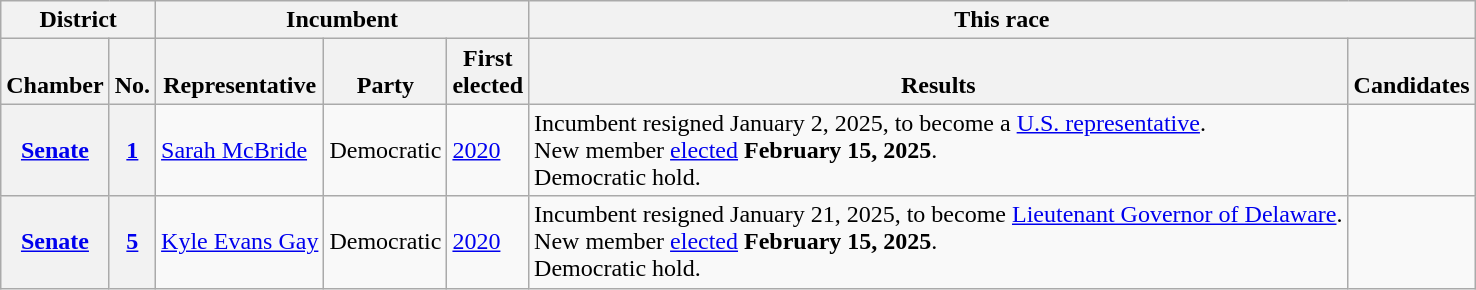<table class="wikitable sortable">
<tr valign=bottom>
<th colspan="2">District</th>
<th colspan="3">Incumbent</th>
<th colspan="2">This race</th>
</tr>
<tr valign=bottom>
<th>Chamber</th>
<th>No.</th>
<th>Representative</th>
<th>Party</th>
<th>First<br>elected</th>
<th>Results</th>
<th>Candidates</th>
</tr>
<tr>
<th><a href='#'>Senate</a></th>
<th><a href='#'>1</a></th>
<td><a href='#'>Sarah McBride</a></td>
<td>Democratic</td>
<td><a href='#'>2020</a></td>
<td>Incumbent resigned January 2, 2025, to become a <a href='#'>U.S. representative</a>.<br>New member <a href='#'>elected</a> <strong>February 15, 2025</strong>.<br>Democratic hold.</td>
<td nowrap></td>
</tr>
<tr>
<th><a href='#'>Senate</a></th>
<th><a href='#'>5</a></th>
<td><a href='#'>Kyle Evans Gay</a></td>
<td>Democratic</td>
<td><a href='#'>2020</a></td>
<td>Incumbent resigned January 21, 2025, to become <a href='#'>Lieutenant Governor of Delaware</a>.<br>New member <a href='#'>elected</a> <strong>February 15, 2025</strong>.<br>Democratic hold.</td>
<td nowrap></td>
</tr>
</table>
